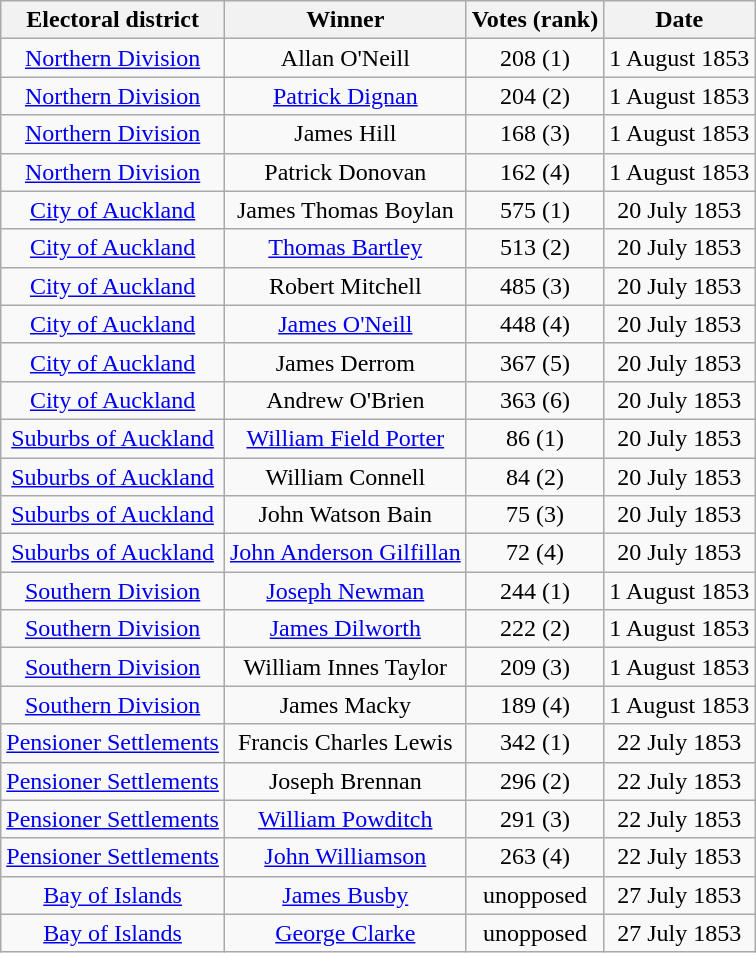<table class="wikitable sortable" style="text-align:center;">
<tr>
<th>Electoral district</th>
<th>Winner</th>
<th>Votes (rank)</th>
<th>Date</th>
</tr>
<tr>
<td><a href='#'>Northern Division</a></td>
<td>Allan O'Neill</td>
<td>208 (1)</td>
<td>1 August 1853</td>
</tr>
<tr>
<td><a href='#'>Northern Division</a></td>
<td><a href='#'>Patrick Dignan</a></td>
<td>204 (2)</td>
<td>1 August 1853</td>
</tr>
<tr>
<td><a href='#'>Northern Division</a></td>
<td>James Hill</td>
<td>168 (3)</td>
<td>1 August 1853</td>
</tr>
<tr>
<td><a href='#'>Northern Division</a></td>
<td>Patrick Donovan</td>
<td>162 (4)</td>
<td>1 August 1853</td>
</tr>
<tr>
<td><a href='#'>City of Auckland</a></td>
<td>James Thomas Boylan</td>
<td>575 (1)</td>
<td>20 July 1853</td>
</tr>
<tr>
<td><a href='#'>City of Auckland</a></td>
<td><a href='#'>Thomas Bartley</a></td>
<td>513 (2)</td>
<td>20 July 1853</td>
</tr>
<tr>
<td><a href='#'>City of Auckland</a></td>
<td>Robert Mitchell</td>
<td>485 (3)</td>
<td>20 July 1853</td>
</tr>
<tr>
<td><a href='#'>City of Auckland</a></td>
<td><a href='#'>James O'Neill</a></td>
<td>448 (4)</td>
<td>20 July 1853</td>
</tr>
<tr>
<td><a href='#'>City of Auckland</a></td>
<td>James Derrom</td>
<td>367 (5)</td>
<td>20 July 1853</td>
</tr>
<tr>
<td><a href='#'>City of Auckland</a></td>
<td>Andrew O'Brien</td>
<td>363 (6)</td>
<td>20 July 1853</td>
</tr>
<tr>
<td><a href='#'>Suburbs of Auckland</a></td>
<td><a href='#'>William Field Porter</a></td>
<td>86 (1)</td>
<td>20 July 1853</td>
</tr>
<tr>
<td><a href='#'>Suburbs of Auckland</a></td>
<td>William Connell</td>
<td>84 (2)</td>
<td>20 July 1853</td>
</tr>
<tr>
<td><a href='#'>Suburbs of Auckland</a></td>
<td>John Watson Bain</td>
<td>75 (3)</td>
<td>20 July 1853</td>
</tr>
<tr>
<td><a href='#'>Suburbs of Auckland</a></td>
<td><a href='#'>John Anderson Gilfillan</a></td>
<td>72 (4)</td>
<td>20 July 1853</td>
</tr>
<tr>
<td><a href='#'>Southern Division</a></td>
<td><a href='#'>Joseph Newman</a></td>
<td>244 (1)</td>
<td>1 August 1853</td>
</tr>
<tr>
<td><a href='#'>Southern Division</a></td>
<td><a href='#'>James Dilworth</a></td>
<td>222 (2)</td>
<td>1 August 1853</td>
</tr>
<tr>
<td><a href='#'>Southern Division</a></td>
<td>William Innes Taylor</td>
<td>209 (3)</td>
<td>1 August 1853</td>
</tr>
<tr>
<td><a href='#'>Southern Division</a></td>
<td>James Macky</td>
<td>189 (4)</td>
<td>1 August 1853</td>
</tr>
<tr>
<td><a href='#'>Pensioner Settlements</a></td>
<td>Francis Charles Lewis</td>
<td>342 (1)</td>
<td>22 July 1853</td>
</tr>
<tr>
<td><a href='#'>Pensioner Settlements</a></td>
<td>Joseph Brennan</td>
<td>296 (2)</td>
<td>22 July 1853</td>
</tr>
<tr>
<td><a href='#'>Pensioner Settlements</a></td>
<td><a href='#'>William Powditch</a></td>
<td>291 (3)</td>
<td>22 July 1853</td>
</tr>
<tr>
<td><a href='#'>Pensioner Settlements</a></td>
<td><a href='#'>John Williamson</a></td>
<td>263 (4)</td>
<td>22 July 1853</td>
</tr>
<tr>
<td><a href='#'>Bay of Islands</a></td>
<td><a href='#'>James Busby</a></td>
<td>unopposed</td>
<td>27 July 1853</td>
</tr>
<tr>
<td><a href='#'>Bay of Islands</a></td>
<td><a href='#'>George Clarke</a></td>
<td>unopposed</td>
<td>27 July 1853</td>
</tr>
</table>
